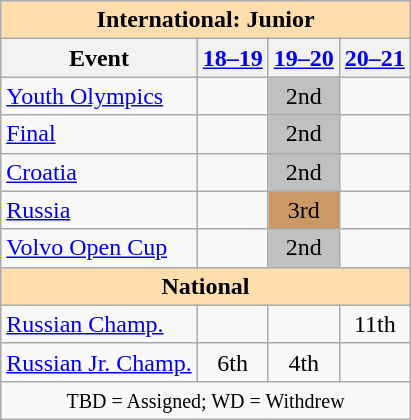<table class="wikitable" style="text-align:center">
<tr>
<th colspan="5" style="background-color: #ffdead; " align="center">International: Junior</th>
</tr>
<tr>
<th>Event</th>
<th><a href='#'>18–19</a></th>
<th><a href='#'>19–20</a></th>
<th><a href='#'>20–21</a></th>
</tr>
<tr>
<td align=left><a href='#'>Youth Olympics</a></td>
<td></td>
<td bgcolor=silver>2nd</td>
<td></td>
</tr>
<tr>
<td align=left> <a href='#'>Final</a></td>
<td></td>
<td bgcolor=silver>2nd</td>
<td></td>
</tr>
<tr>
<td align=left> <a href='#'>Croatia</a></td>
<td></td>
<td bgcolor=silver>2nd</td>
<td></td>
</tr>
<tr>
<td align=left> <a href='#'>Russia</a></td>
<td></td>
<td bgcolor=cc9966>3rd</td>
<td></td>
</tr>
<tr>
<td align=left><a href='#'>Volvo Open Cup</a></td>
<td></td>
<td bgcolor=silver>2nd</td>
<td></td>
</tr>
<tr>
<th colspan="5" style="background-color: #ffdead; " align="center">National</th>
</tr>
<tr>
<td align=left><a href='#'>Russian Champ.</a></td>
<td></td>
<td></td>
<td>11th</td>
</tr>
<tr>
<td align=left><a href='#'>Russian Jr. Champ.</a></td>
<td>6th</td>
<td>4th</td>
<td></td>
</tr>
<tr>
<td colspan="5" align="center"><small> TBD = Assigned; WD = Withdrew </small></td>
</tr>
</table>
